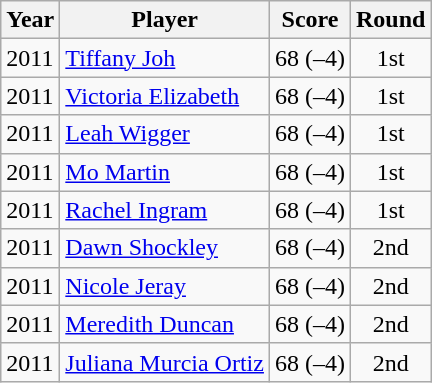<table class="wikitable">
<tr>
<th>Year</th>
<th>Player</th>
<th>Score</th>
<th>Round</th>
</tr>
<tr>
<td>2011</td>
<td><a href='#'>Tiffany Joh</a></td>
<td>68 (–4)</td>
<td align=center>1st</td>
</tr>
<tr>
<td>2011</td>
<td><a href='#'>Victoria Elizabeth</a></td>
<td>68 (–4)</td>
<td align=center>1st</td>
</tr>
<tr>
<td>2011</td>
<td><a href='#'>Leah Wigger</a></td>
<td>68 (–4)</td>
<td align=center>1st</td>
</tr>
<tr>
<td>2011</td>
<td><a href='#'>Mo Martin</a></td>
<td>68 (–4)</td>
<td align=center>1st</td>
</tr>
<tr>
<td>2011</td>
<td><a href='#'>Rachel Ingram</a></td>
<td>68 (–4)</td>
<td align=center>1st</td>
</tr>
<tr>
<td>2011</td>
<td><a href='#'>Dawn Shockley</a></td>
<td>68 (–4)</td>
<td align=center>2nd</td>
</tr>
<tr>
<td>2011</td>
<td><a href='#'>Nicole Jeray</a></td>
<td>68 (–4)</td>
<td align=center>2nd</td>
</tr>
<tr>
<td>2011</td>
<td><a href='#'>Meredith Duncan</a></td>
<td>68 (–4)</td>
<td align=center>2nd</td>
</tr>
<tr>
<td>2011</td>
<td><a href='#'>Juliana Murcia Ortiz</a></td>
<td>68 (–4)</td>
<td align=center>2nd</td>
</tr>
</table>
